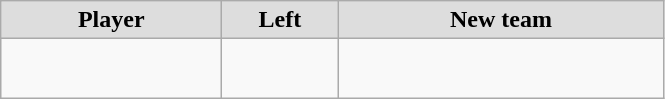<table class="wikitable" style="text-align: center">
<tr align="center"  bgcolor="#dddddd">
<td style="width:140px"><strong>Player</strong></td>
<td style="width:70px"><strong>Left</strong></td>
<td style="width:210px"><strong>New team</strong></td>
</tr>
<tr style="height:40px">
<td></td>
<td style="font-size: 80%"></td>
<td></td>
</tr>
</table>
